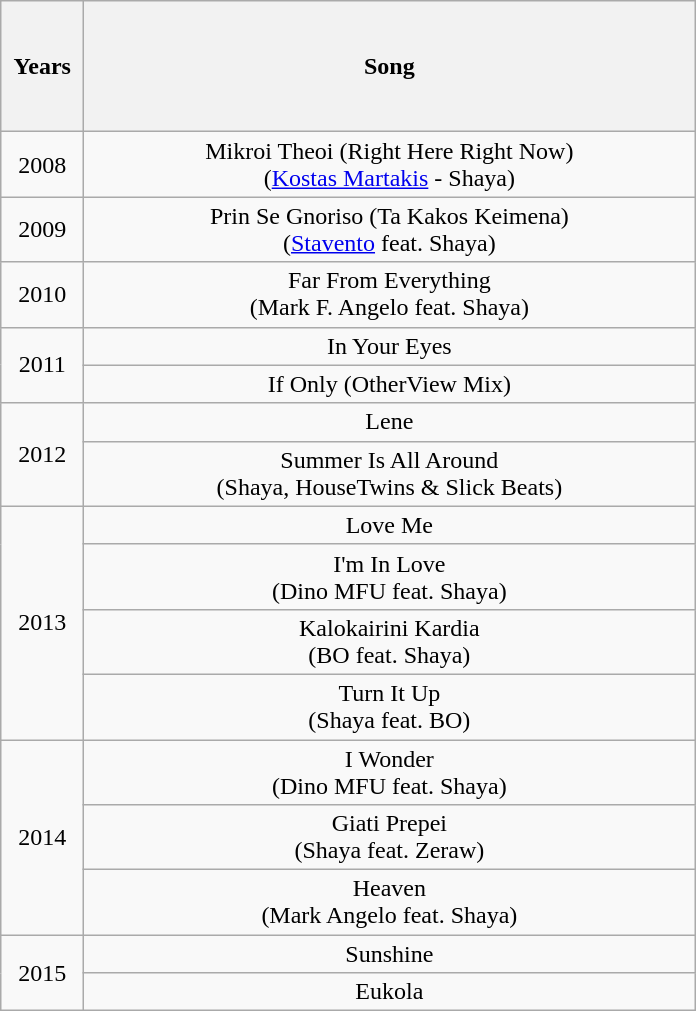<table class="wikitable plainrowheaders" style="text-align:center;">
<tr>
<th scope="col" style="width:3em;">Years</th>
<th scope="col" style="width:25em;height:5em;">Song</th>
</tr>
<tr>
<td>2008</td>
<td>Mikroi Theoi (Right Here Right Now)<br><span>(<a href='#'>Kostas Martakis</a> - Shaya)</span></td>
</tr>
<tr>
<td>2009</td>
<td>Prin Se Gnoriso (Ta Kakos Keimena)<br><span>(<a href='#'>Stavento</a> feat. Shaya)</span></td>
</tr>
<tr>
<td>2010</td>
<td>Far From Everything<br><span>(Mark F. Angelo feat. Shaya)</span></td>
</tr>
<tr>
<td rowspan=2>2011</td>
<td>In Your Eyes</td>
</tr>
<tr>
<td>If Only (OtherView Mix)</td>
</tr>
<tr>
<td rowspan=2>2012</td>
<td>Lene</td>
</tr>
<tr>
<td>Summer Is All Around<br><span>(Shaya, HouseTwins & Slick Beats)</span></td>
</tr>
<tr>
<td rowspan=4>2013</td>
<td>Love Me</td>
</tr>
<tr>
<td>I'm In Love<br><span>(Dino MFU feat. Shaya)</span></td>
</tr>
<tr>
<td>Kalokairini Kardia<br><span>(BO feat. Shaya)</span></td>
</tr>
<tr>
<td>Turn It Up<br><span>(Shaya feat. BO)</span></td>
</tr>
<tr>
<td rowspan=3>2014</td>
<td>I Wonder<br><span>(Dino MFU feat. Shaya)</span></td>
</tr>
<tr>
<td>Giati Prepei<br><span>(Shaya feat. Zeraw)</span></td>
</tr>
<tr>
<td>Heaven<br><span>(Mark Angelo feat. Shaya)</span></td>
</tr>
<tr>
<td rowspan=2>2015</td>
<td>Sunshine</td>
</tr>
<tr>
<td>Eukola</td>
</tr>
</table>
